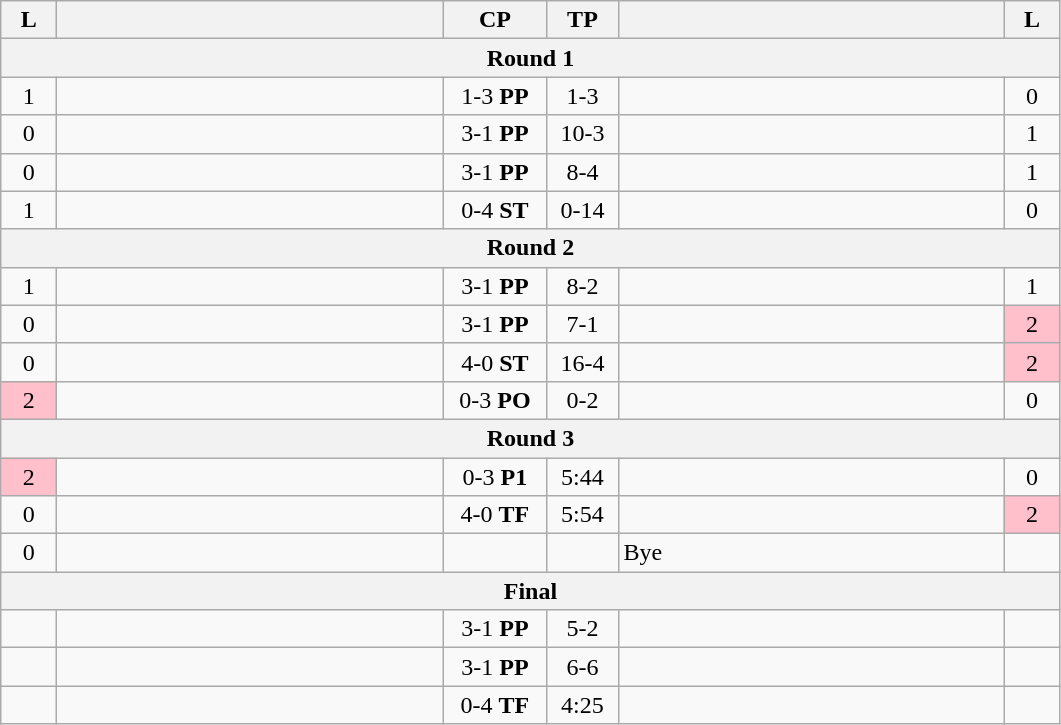<table class="wikitable" style="text-align: center;" |>
<tr>
<th width="30">L</th>
<th width="250"></th>
<th width="62">CP</th>
<th width="40">TP</th>
<th width="250"></th>
<th width="30">L</th>
</tr>
<tr>
<th colspan="7">Round 1</th>
</tr>
<tr>
<td>1</td>
<td style="text-align:left;"></td>
<td>1-3 <strong>PP</strong></td>
<td>1-3</td>
<td style="text-align:left;"><strong></strong></td>
<td>0</td>
</tr>
<tr>
<td>0</td>
<td style="text-align:left;"><strong></strong></td>
<td>3-1 <strong>PP</strong></td>
<td>10-3</td>
<td style="text-align:left;"></td>
<td>1</td>
</tr>
<tr>
<td>0</td>
<td style="text-align:left;"><strong></strong></td>
<td>3-1 <strong>PP</strong></td>
<td>8-4</td>
<td style="text-align:left;"></td>
<td>1</td>
</tr>
<tr>
<td>1</td>
<td style="text-align:left;"></td>
<td>0-4 <strong>ST</strong></td>
<td>0-14</td>
<td style="text-align:left;"><strong></strong></td>
<td>0</td>
</tr>
<tr>
<th colspan="7">Round 2</th>
</tr>
<tr>
<td>1</td>
<td style="text-align:left;"><strong></strong></td>
<td>3-1 <strong>PP</strong></td>
<td>8-2</td>
<td style="text-align:left;"></td>
<td>1</td>
</tr>
<tr>
<td>0</td>
<td style="text-align:left;"><strong></strong></td>
<td>3-1 <strong>PP</strong></td>
<td>7-1</td>
<td style="text-align:left;"></td>
<td bgcolor=pink>2</td>
</tr>
<tr>
<td>0</td>
<td style="text-align:left;"><strong></strong></td>
<td>4-0 <strong>ST</strong></td>
<td>16-4</td>
<td style="text-align:left;"></td>
<td bgcolor=pink>2</td>
</tr>
<tr>
<td bgcolor=pink>2</td>
<td style="text-align:left;"></td>
<td>0-3 <strong>PO</strong></td>
<td>0-2</td>
<td style="text-align:left;"><strong></strong></td>
<td>0</td>
</tr>
<tr>
<th colspan="7">Round 3</th>
</tr>
<tr>
<td bgcolor=pink>2</td>
<td style="text-align:left;"></td>
<td>0-3 <strong>P1</strong></td>
<td>5:44</td>
<td style="text-align:left;"><strong></strong></td>
<td>0</td>
</tr>
<tr>
<td>0</td>
<td style="text-align:left;"><strong></strong></td>
<td>4-0 <strong>TF</strong></td>
<td>5:54</td>
<td style="text-align:left;"></td>
<td bgcolor=pink>2</td>
</tr>
<tr>
<td>0</td>
<td style="text-align:left;"><strong></strong></td>
<td></td>
<td></td>
<td style="text-align:left;">Bye</td>
<td></td>
</tr>
<tr>
<th colspan="7">Final</th>
</tr>
<tr>
<td></td>
<td style="text-align:left;"><strong></strong></td>
<td>3-1 <strong>PP</strong></td>
<td>5-2</td>
<td style="text-align:left;"></td>
<td></td>
</tr>
<tr>
<td></td>
<td style="text-align:left;"><strong></strong></td>
<td>3-1 <strong>PP</strong></td>
<td>6-6</td>
<td style="text-align:left;"></td>
<td></td>
</tr>
<tr>
<td></td>
<td style="text-align:left;"></td>
<td>0-4 <strong>TF</strong></td>
<td>4:25</td>
<td style="text-align:left;"><strong></strong></td>
<td></td>
</tr>
</table>
